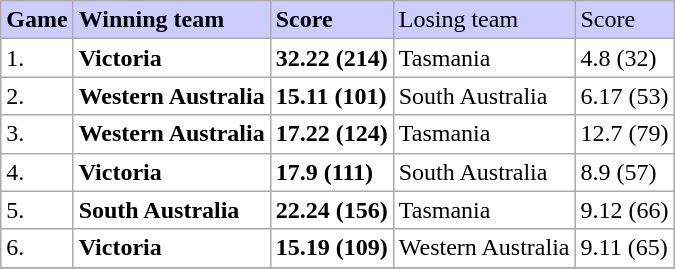<table class="wikitable">
<tr bgcolor="#CCCCFF">
<td><strong>Game</strong></td>
<td><strong>Winning team</strong></td>
<td><strong>Score</strong></td>
<td>Losing team</td>
<td>Score</td>
</tr>
<tr bgcolor="#FFFFFF">
<td>1.</td>
<td><strong>Victoria</strong></td>
<td><strong>32.22 (214)</strong></td>
<td>Tasmania</td>
<td>4.8 (32)</td>
</tr>
<tr bgcolor="#FFFFFF">
<td>2.</td>
<td><strong>Western Australia</strong></td>
<td><strong>15.11 (101)</strong></td>
<td>South Australia</td>
<td>6.17 (53)</td>
</tr>
<tr bgcolor="#FFFFFF">
<td>3.</td>
<td><strong>Western Australia</strong></td>
<td><strong>17.22 (124)</strong></td>
<td>Tasmania</td>
<td>12.7 (79)</td>
</tr>
<tr bgcolor="#FFFFFF">
<td>4.</td>
<td><strong>Victoria</strong></td>
<td><strong>17.9 (111)</strong></td>
<td>South Australia</td>
<td>8.9 (57)</td>
</tr>
<tr bgcolor="#FFFFFF">
<td>5.</td>
<td><strong>South Australia</strong></td>
<td><strong>22.24 (156)</strong></td>
<td>Tasmania</td>
<td>9.12 (66)</td>
</tr>
<tr bgcolor="#FFFFFF">
<td>6.</td>
<td><strong>Victoria</strong></td>
<td><strong>15.19 (109)</strong></td>
<td>Western Australia</td>
<td>9.11 (65)</td>
</tr>
<tr>
</tr>
</table>
